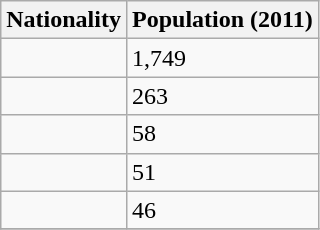<table class="wikitable floatright">
<tr>
<th>Nationality</th>
<th>Population (2011)</th>
</tr>
<tr>
<td></td>
<td>1,749</td>
</tr>
<tr>
<td></td>
<td>263</td>
</tr>
<tr>
<td></td>
<td>58</td>
</tr>
<tr>
<td></td>
<td>51</td>
</tr>
<tr>
<td></td>
<td>46</td>
</tr>
<tr>
</tr>
</table>
